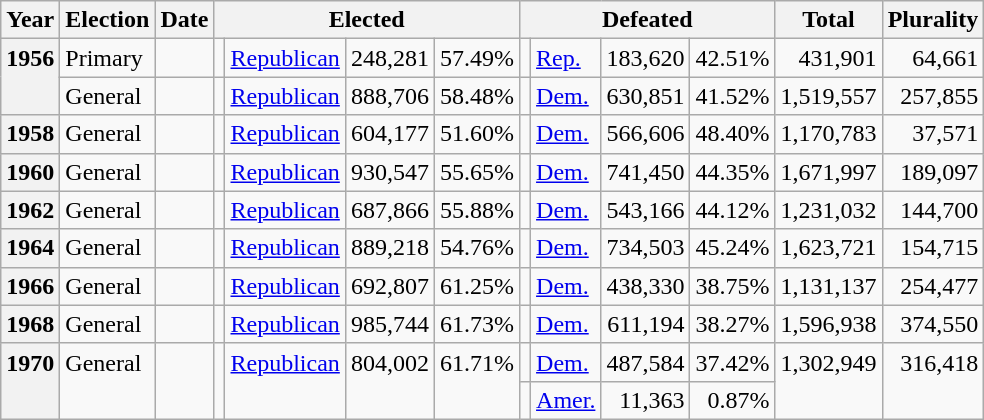<table class=wikitable>
<tr>
<th>Year</th>
<th>Election</th>
<th>Date</th>
<th ! colspan="4">Elected</th>
<th ! colspan="4">Defeated</th>
<th>Total</th>
<th>Plurality</th>
</tr>
<tr>
<th rowspan="2" valign="top">1956</th>
<td valign="top">Primary</td>
<td valign="top"></td>
<td valign="top"></td>
<td valign="top" ><a href='#'>Republican</a></td>
<td valign="top" align="right">248,281</td>
<td valign="top" align="right">57.49%</td>
<td valign="top"></td>
<td valign="top" ><a href='#'>Rep.</a></td>
<td valign="top" align="right">183,620</td>
<td valign="top" align="right">42.51%</td>
<td valign="top" align="right">431,901</td>
<td valign="top" align="right">64,661</td>
</tr>
<tr>
<td valign="top">General</td>
<td valign="top"></td>
<td valign="top"></td>
<td valign="top" ><a href='#'>Republican</a></td>
<td valign="top" align="right">888,706</td>
<td valign="top" align="right">58.48%</td>
<td valign="top"></td>
<td valign="top" ><a href='#'>Dem.</a></td>
<td valign="top" align="right">630,851</td>
<td valign="top" align="right">41.52%</td>
<td valign="top" align="right">1,519,557</td>
<td valign="top" align="right">257,855</td>
</tr>
<tr>
<th valign="top">1958</th>
<td valign="top">General</td>
<td valign="top"></td>
<td valign="top"></td>
<td valign="top" ><a href='#'>Republican</a></td>
<td valign="top" align="right">604,177</td>
<td valign="top" align="right">51.60%</td>
<td valign="top"></td>
<td valign="top" ><a href='#'>Dem.</a></td>
<td valign="top" align="right">566,606</td>
<td valign="top" align="right">48.40%</td>
<td valign="top" align="right">1,170,783</td>
<td valign="top" align="right">37,571</td>
</tr>
<tr>
<th valign="top">1960</th>
<td valign="top">General</td>
<td valign="top"></td>
<td valign="top"></td>
<td valign="top" ><a href='#'>Republican</a></td>
<td valign="top" align="right">930,547</td>
<td valign="top" align="right">55.65%</td>
<td valign="top"></td>
<td valign="top" ><a href='#'>Dem.</a></td>
<td valign="top" align="right">741,450</td>
<td valign="top" align="right">44.35%</td>
<td valign="top" align="right">1,671,997</td>
<td valign="top" align="right">189,097</td>
</tr>
<tr>
<th valign="top">1962</th>
<td valign="top">General</td>
<td valign="top"></td>
<td valign="top"></td>
<td valign="top" ><a href='#'>Republican</a></td>
<td valign="top" align="right">687,866</td>
<td valign="top" align="right">55.88%</td>
<td valign="top"></td>
<td valign="top" ><a href='#'>Dem.</a></td>
<td valign="top" align="right">543,166</td>
<td valign="top" align="right">44.12%</td>
<td valign="top" align="right">1,231,032</td>
<td valign="top" align="right">144,700</td>
</tr>
<tr>
<th valign="top">1964</th>
<td valign="top">General</td>
<td valign="top"></td>
<td valign="top"></td>
<td valign="top" ><a href='#'>Republican</a></td>
<td valign="top" align="right">889,218</td>
<td valign="top" align="right">54.76%</td>
<td valign="top"></td>
<td valign="top" ><a href='#'>Dem.</a></td>
<td valign="top" align="right">734,503</td>
<td valign="top" align="right">45.24%</td>
<td valign="top" align="right">1,623,721</td>
<td valign="top" align="right">154,715</td>
</tr>
<tr>
<th valign="top">1966</th>
<td valign="top">General</td>
<td valign="top"></td>
<td valign="top"></td>
<td valign="top" ><a href='#'>Republican</a></td>
<td valign="top" align="right">692,807</td>
<td valign="top" align="right">61.25%</td>
<td valign="top"></td>
<td valign="top" ><a href='#'>Dem.</a></td>
<td valign="top" align="right">438,330</td>
<td valign="top" align="right">38.75%</td>
<td valign="top" align="right">1,131,137</td>
<td valign="top" align="right">254,477</td>
</tr>
<tr>
<th valign="top">1968</th>
<td valign="top">General</td>
<td valign="top"></td>
<td valign="top"></td>
<td valign="top" ><a href='#'>Republican</a></td>
<td valign="top" align="right">985,744</td>
<td valign="top" align="right">61.73%</td>
<td valign="top"></td>
<td valign="top" ><a href='#'>Dem.</a></td>
<td valign="top" align="right">611,194</td>
<td valign="top" align="right">38.27%</td>
<td valign="top" align="right">1,596,938</td>
<td valign="top" align="right">374,550</td>
</tr>
<tr>
<th rowspan="2" valign="top">1970</th>
<td rowspan="2" valign="top">General</td>
<td rowspan="2" valign="top"></td>
<td rowspan="2" valign="top"></td>
<td rowspan="2" valign="top" ><a href='#'>Republican</a></td>
<td rowspan="2" valign="top" align="right">804,002</td>
<td rowspan="2" valign="top" align="right">61.71%</td>
<td valign="top"></td>
<td valign="top" ><a href='#'>Dem.</a></td>
<td valign="top" align="right">487,584</td>
<td valign="top" align="right">37.42%</td>
<td rowspan="2" valign="top" align="right">1,302,949</td>
<td rowspan="2" valign="top" align="right">316,418</td>
</tr>
<tr>
<td valign="top"></td>
<td valign="top" ><a href='#'>Amer.</a></td>
<td valign="top" align="right">11,363</td>
<td valign="top" align="right">0.87%</td>
</tr>
</table>
